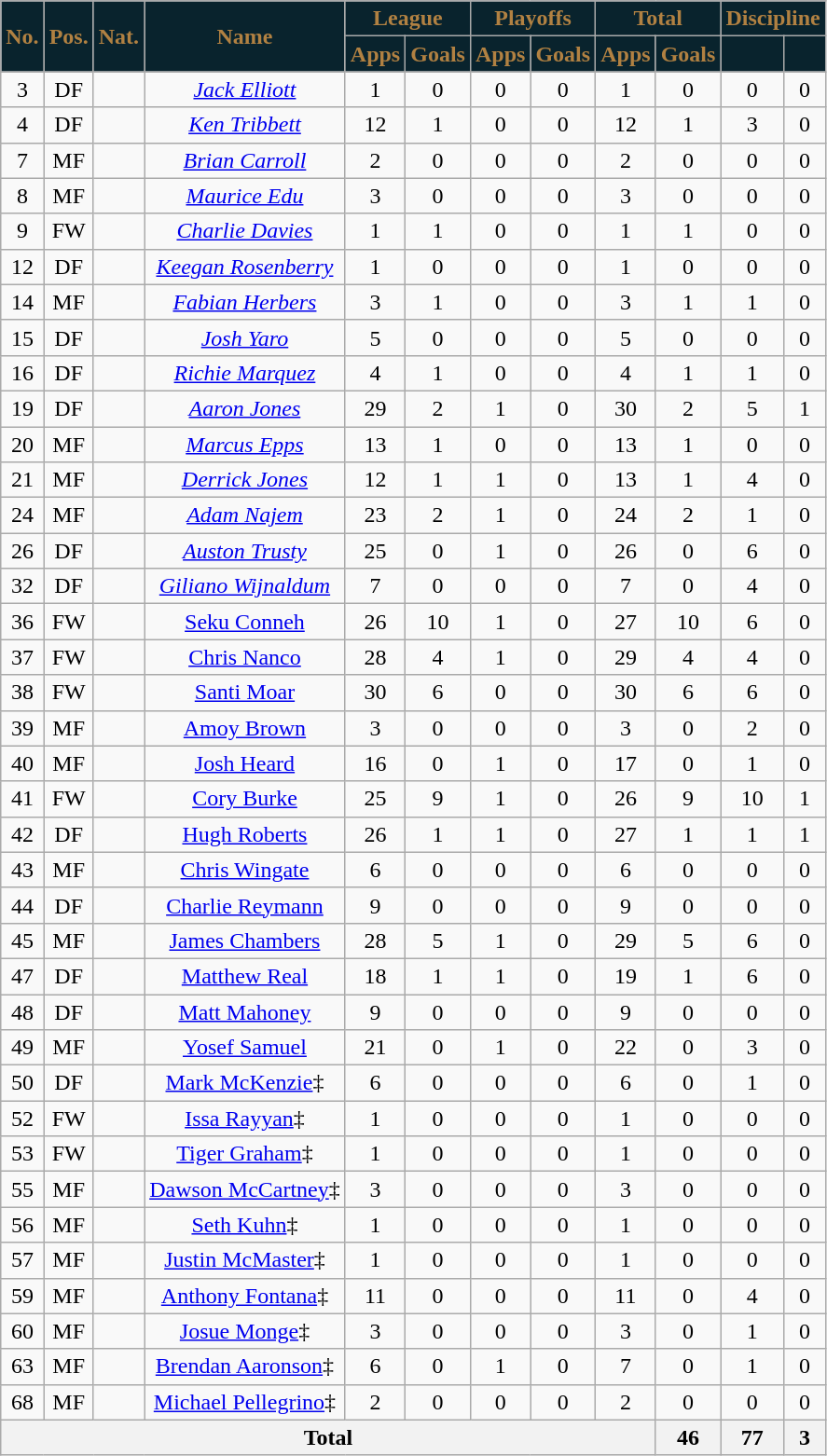<table class="wikitable plainrowheaders" style="text-align:center">
<tr>
<th rowspan="2" style="background:#09232D; color:#B18142;" text-align:center;">No.</th>
<th rowspan="2" style="background:#09232D; color:#B18142;" text-align:center;">Pos.</th>
<th rowspan="2" style="background:#09232D; color:#B18142;" text-align:center;">Nat.</th>
<th rowspan="2" style="background:#09232D; color:#B18142;" text-align:center;">Name</th>
<th colspan="2" style="background:#09232D; color:#B18142;" text-align:center;">League</th>
<th colspan="2" style="background:#09232D; color:#B18142;" text-align:center;">Playoffs</th>
<th colspan="2" style="background:#09232D; color:#B18142;" text-align:center;">Total</th>
<th colspan="2" style="background:#09232D; color:#B18142;" text-align:center;">Discipline</th>
</tr>
<tr>
<th style="background:#09232D; color:#B18142;" text-align:center;">Apps</th>
<th style="background:#09232D; color:#B18142;" text-align:center;">Goals</th>
<th style="background:#09232D; color:#B18142;" text-align:center;">Apps</th>
<th style="background:#09232D; color:#B18142;" text-align:center;">Goals</th>
<th style="background:#09232D; color:#B18142;" text-align:center;">Apps</th>
<th style="background:#09232D; color:#B18142;" text-align:center;">Goals</th>
<th style="background:#09232D; color:#B18142;" text-align:center;"></th>
<th style="background:#09232D; color:#B18142;" text-align:center;"></th>
</tr>
<tr>
<td>3</td>
<td>DF</td>
<td></td>
<td><em><a href='#'>Jack Elliott</a></em></td>
<td>1</td>
<td>0</td>
<td>0</td>
<td>0</td>
<td>1</td>
<td>0</td>
<td>0</td>
<td>0</td>
</tr>
<tr>
<td>4</td>
<td>DF</td>
<td></td>
<td><em><a href='#'>Ken Tribbett</a></em></td>
<td>12</td>
<td>1</td>
<td>0</td>
<td>0</td>
<td>12</td>
<td>1</td>
<td>3</td>
<td>0</td>
</tr>
<tr>
<td>7</td>
<td>MF</td>
<td></td>
<td><em><a href='#'>Brian Carroll</a></em></td>
<td>2</td>
<td>0</td>
<td>0</td>
<td>0</td>
<td>2</td>
<td>0</td>
<td>0</td>
<td>0</td>
</tr>
<tr>
<td>8</td>
<td>MF</td>
<td></td>
<td><em><a href='#'>Maurice Edu</a></em></td>
<td>3</td>
<td>0</td>
<td>0</td>
<td>0</td>
<td>3</td>
<td>0</td>
<td>0</td>
<td>0</td>
</tr>
<tr>
<td>9</td>
<td>FW</td>
<td></td>
<td><em><a href='#'>Charlie Davies</a></em></td>
<td>1</td>
<td>1</td>
<td>0</td>
<td>0</td>
<td>1</td>
<td>1</td>
<td>0</td>
<td>0</td>
</tr>
<tr>
<td>12</td>
<td>DF</td>
<td></td>
<td><em><a href='#'>Keegan Rosenberry</a></em></td>
<td>1</td>
<td>0</td>
<td>0</td>
<td>0</td>
<td>1</td>
<td>0</td>
<td>0</td>
<td>0</td>
</tr>
<tr>
<td>14</td>
<td>MF</td>
<td></td>
<td><em><a href='#'>Fabian Herbers</a></em></td>
<td>3</td>
<td>1</td>
<td>0</td>
<td>0</td>
<td>3</td>
<td>1</td>
<td>1</td>
<td>0</td>
</tr>
<tr>
<td>15</td>
<td>DF</td>
<td></td>
<td><em><a href='#'>Josh Yaro</a></em></td>
<td>5</td>
<td>0</td>
<td>0</td>
<td>0</td>
<td>5</td>
<td>0</td>
<td>0</td>
<td>0</td>
</tr>
<tr>
<td>16</td>
<td>DF</td>
<td></td>
<td><em><a href='#'>Richie Marquez</a></em></td>
<td>4</td>
<td>1</td>
<td>0</td>
<td>0</td>
<td>4</td>
<td>1</td>
<td>1</td>
<td>0</td>
</tr>
<tr>
<td>19</td>
<td>DF</td>
<td></td>
<td><em><a href='#'>Aaron Jones</a></em></td>
<td>29</td>
<td>2</td>
<td>1</td>
<td>0</td>
<td>30</td>
<td>2</td>
<td>5</td>
<td>1</td>
</tr>
<tr>
<td>20</td>
<td>MF</td>
<td></td>
<td><em><a href='#'>Marcus Epps</a></em></td>
<td>13</td>
<td>1</td>
<td>0</td>
<td>0</td>
<td>13</td>
<td>1</td>
<td>0</td>
<td>0</td>
</tr>
<tr>
<td>21</td>
<td>MF</td>
<td></td>
<td><em><a href='#'>Derrick Jones</a></em></td>
<td>12</td>
<td>1</td>
<td>1</td>
<td>0</td>
<td>13</td>
<td>1</td>
<td>4</td>
<td>0</td>
</tr>
<tr>
<td>24</td>
<td>MF</td>
<td></td>
<td><em><a href='#'>Adam Najem</a></em></td>
<td>23</td>
<td>2</td>
<td>1</td>
<td>0</td>
<td>24</td>
<td>2</td>
<td>1</td>
<td>0</td>
</tr>
<tr>
<td>26</td>
<td>DF</td>
<td></td>
<td><em><a href='#'>Auston Trusty</a></em></td>
<td>25</td>
<td>0</td>
<td>1</td>
<td>0</td>
<td>26</td>
<td>0</td>
<td>6</td>
<td>0</td>
</tr>
<tr>
<td>32</td>
<td>DF</td>
<td></td>
<td><em><a href='#'>Giliano Wijnaldum</a></em></td>
<td>7</td>
<td>0</td>
<td>0</td>
<td>0</td>
<td>7</td>
<td>0</td>
<td>4</td>
<td>0</td>
</tr>
<tr>
<td>36</td>
<td>FW</td>
<td></td>
<td><a href='#'>Seku Conneh</a></td>
<td>26</td>
<td>10</td>
<td>1</td>
<td>0</td>
<td>27</td>
<td>10</td>
<td>6</td>
<td>0</td>
</tr>
<tr>
<td>37</td>
<td>FW</td>
<td></td>
<td><a href='#'>Chris Nanco</a></td>
<td>28</td>
<td>4</td>
<td>1</td>
<td>0</td>
<td>29</td>
<td>4</td>
<td>4</td>
<td>0</td>
</tr>
<tr>
<td>38</td>
<td>FW</td>
<td></td>
<td><a href='#'>Santi Moar</a></td>
<td>30</td>
<td>6</td>
<td>0</td>
<td>0</td>
<td>30</td>
<td>6</td>
<td>6</td>
<td>0</td>
</tr>
<tr>
<td>39</td>
<td>MF</td>
<td></td>
<td><a href='#'>Amoy Brown</a></td>
<td>3</td>
<td>0</td>
<td>0</td>
<td>0</td>
<td>3</td>
<td>0</td>
<td>2</td>
<td>0</td>
</tr>
<tr>
<td>40</td>
<td>MF</td>
<td></td>
<td><a href='#'>Josh Heard</a></td>
<td>16</td>
<td>0</td>
<td>1</td>
<td>0</td>
<td>17</td>
<td>0</td>
<td>1</td>
<td>0</td>
</tr>
<tr>
<td>41</td>
<td>FW</td>
<td></td>
<td><a href='#'>Cory Burke</a></td>
<td>25</td>
<td>9</td>
<td>1</td>
<td>0</td>
<td>26</td>
<td>9</td>
<td>10</td>
<td>1</td>
</tr>
<tr>
<td>42</td>
<td>DF</td>
<td></td>
<td><a href='#'>Hugh Roberts</a></td>
<td>26</td>
<td>1</td>
<td>1</td>
<td>0</td>
<td>27</td>
<td>1</td>
<td>1</td>
<td>1</td>
</tr>
<tr>
<td>43</td>
<td>MF</td>
<td></td>
<td><a href='#'>Chris Wingate</a></td>
<td>6</td>
<td>0</td>
<td>0</td>
<td>0</td>
<td>6</td>
<td>0</td>
<td>0</td>
<td>0</td>
</tr>
<tr>
<td>44</td>
<td>DF</td>
<td></td>
<td><a href='#'>Charlie Reymann</a></td>
<td>9</td>
<td>0</td>
<td>0</td>
<td>0</td>
<td>9</td>
<td>0</td>
<td>0</td>
<td>0</td>
</tr>
<tr>
<td>45</td>
<td>MF</td>
<td></td>
<td><a href='#'>James Chambers</a></td>
<td>28</td>
<td>5</td>
<td>1</td>
<td>0</td>
<td>29</td>
<td>5</td>
<td>6</td>
<td>0</td>
</tr>
<tr>
<td>47</td>
<td>DF</td>
<td></td>
<td><a href='#'>Matthew Real</a></td>
<td>18</td>
<td>1</td>
<td>1</td>
<td>0</td>
<td>19</td>
<td>1</td>
<td>6</td>
<td>0</td>
</tr>
<tr>
<td>48</td>
<td>DF</td>
<td></td>
<td><a href='#'>Matt Mahoney</a></td>
<td>9</td>
<td>0</td>
<td>0</td>
<td>0</td>
<td>9</td>
<td>0</td>
<td>0</td>
<td>0</td>
</tr>
<tr>
<td>49</td>
<td>MF</td>
<td></td>
<td><a href='#'>Yosef Samuel</a></td>
<td>21</td>
<td>0</td>
<td>1</td>
<td>0</td>
<td>22</td>
<td>0</td>
<td>3</td>
<td>0</td>
</tr>
<tr>
<td>50</td>
<td>DF</td>
<td></td>
<td><a href='#'>Mark McKenzie</a>‡</td>
<td>6</td>
<td>0</td>
<td>0</td>
<td>0</td>
<td>6</td>
<td>0</td>
<td>1</td>
<td>0</td>
</tr>
<tr>
<td>52</td>
<td>FW</td>
<td></td>
<td><a href='#'>Issa Rayyan</a>‡</td>
<td>1</td>
<td>0</td>
<td>0</td>
<td>0</td>
<td>1</td>
<td>0</td>
<td>0</td>
<td>0</td>
</tr>
<tr>
<td>53</td>
<td>FW</td>
<td></td>
<td><a href='#'>Tiger Graham</a>‡</td>
<td>1</td>
<td>0</td>
<td>0</td>
<td>0</td>
<td>1</td>
<td>0</td>
<td>0</td>
<td>0</td>
</tr>
<tr>
<td>55</td>
<td>MF</td>
<td></td>
<td><a href='#'>Dawson McCartney</a>‡</td>
<td>3</td>
<td>0</td>
<td>0</td>
<td>0</td>
<td>3</td>
<td>0</td>
<td>0</td>
<td>0</td>
</tr>
<tr>
<td>56</td>
<td>MF</td>
<td></td>
<td><a href='#'>Seth Kuhn</a>‡</td>
<td>1</td>
<td>0</td>
<td>0</td>
<td>0</td>
<td>1</td>
<td>0</td>
<td>0</td>
<td>0</td>
</tr>
<tr>
<td>57</td>
<td>MF</td>
<td></td>
<td><a href='#'>Justin McMaster</a>‡</td>
<td>1</td>
<td>0</td>
<td>0</td>
<td>0</td>
<td>1</td>
<td>0</td>
<td>0</td>
<td>0</td>
</tr>
<tr>
<td>59</td>
<td>MF</td>
<td></td>
<td><a href='#'>Anthony Fontana</a>‡</td>
<td>11</td>
<td>0</td>
<td>0</td>
<td>0</td>
<td>11</td>
<td>0</td>
<td>4</td>
<td>0</td>
</tr>
<tr>
<td>60</td>
<td>MF</td>
<td></td>
<td><a href='#'>Josue Monge</a>‡</td>
<td>3</td>
<td>0</td>
<td>0</td>
<td>0</td>
<td>3</td>
<td>0</td>
<td>1</td>
<td>0</td>
</tr>
<tr>
<td>63</td>
<td>MF</td>
<td></td>
<td><a href='#'>Brendan Aaronson</a>‡</td>
<td>6</td>
<td>0</td>
<td>1</td>
<td>0</td>
<td>7</td>
<td>0</td>
<td>1</td>
<td>0</td>
</tr>
<tr>
<td>68</td>
<td>MF</td>
<td></td>
<td><a href='#'>Michael Pellegrino</a>‡</td>
<td>2</td>
<td>0</td>
<td>0</td>
<td>0</td>
<td>2</td>
<td>0</td>
<td>0</td>
<td>0</td>
</tr>
<tr>
<th colspan=9><strong>Total</strong></th>
<th><strong>46</strong></th>
<th><strong>77</strong></th>
<th><strong>3</strong></th>
</tr>
</table>
